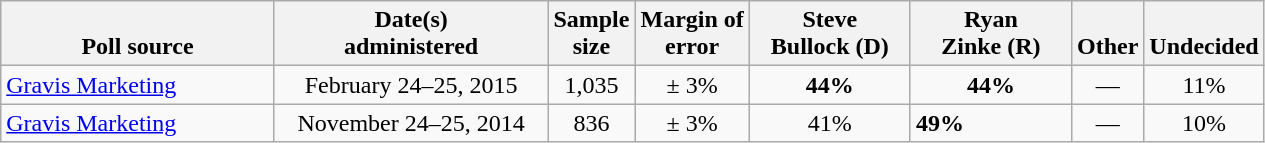<table class="wikitable">
<tr valign= bottom>
<th style="width:175px;">Poll source</th>
<th style="width:175px;">Date(s)<br>administered</th>
<th class=small>Sample<br>size</th>
<th class=small>Margin of<br>error</th>
<th style="width:100px;">Steve<br>Bullock (D)</th>
<th style="width:100px;">Ryan<br>Zinke (R)</th>
<th>Other</th>
<th>Undecided</th>
</tr>
<tr>
<td><a href='#'>Gravis Marketing</a></td>
<td align=center>February 24–25, 2015</td>
<td align=center>1,035</td>
<td align=center>± 3%</td>
<td align=center><strong>44%</strong></td>
<td align=center><strong>44%</strong></td>
<td align=center>—</td>
<td align=center>11%</td>
</tr>
<tr>
<td><a href='#'>Gravis Marketing</a></td>
<td align=center>November 24–25, 2014</td>
<td align=center>836</td>
<td align=center>± 3%</td>
<td align=center>41%</td>
<td><strong>49%</strong></td>
<td align=center>—</td>
<td align=center>10%</td>
</tr>
</table>
